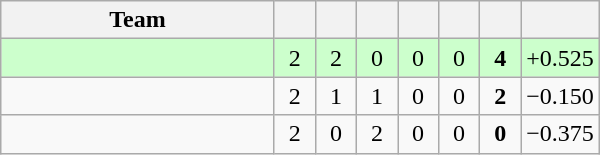<table class="wikitable" style="text-align:center;">
<tr>
<th width=175>Team</th>
<th style="width:20px;"></th>
<th style="width:20px;"></th>
<th style="width:20px;"></th>
<th style="width:20px;"></th>
<th style="width:20px;"></th>
<th style="width:20px;"></th>
<th style="width:20px;"></th>
</tr>
<tr style="background:#cfc">
<td style="text-align:left;"></td>
<td>2</td>
<td>2</td>
<td>0</td>
<td>0</td>
<td>0</td>
<td><strong>4</strong></td>
<td>+0.525</td>
</tr>
<tr>
<td style="text-align:left;"></td>
<td>2</td>
<td>1</td>
<td>1</td>
<td>0</td>
<td>0</td>
<td><strong>2</strong></td>
<td>−0.150</td>
</tr>
<tr>
<td style="text-align:left;"></td>
<td>2</td>
<td>0</td>
<td>2</td>
<td>0</td>
<td>0</td>
<td><strong>0</strong></td>
<td>−0.375</td>
</tr>
</table>
